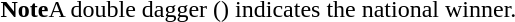<table class="toccolours" style="width:70em">
<tr>
<td><br>


<strong><br>Note</strong>A double dagger () indicates the national winner.</td>
</tr>
</table>
